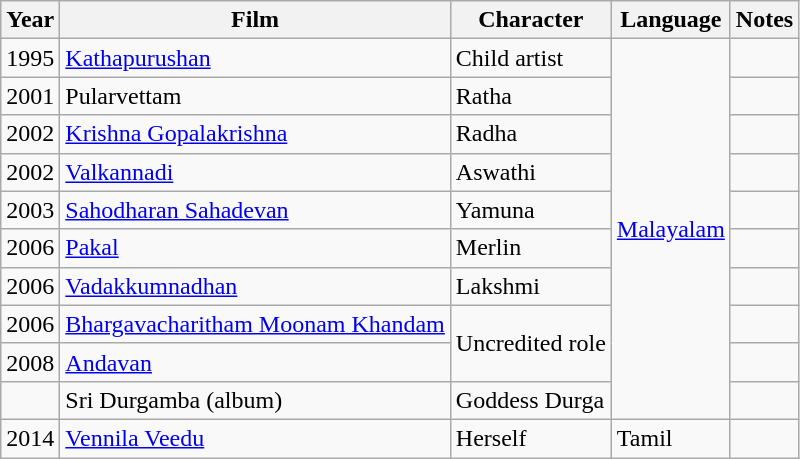<table class="wikitable sortable">
<tr>
<th>Year</th>
<th>Film</th>
<th>Character</th>
<th>Language</th>
<th>Notes</th>
</tr>
<tr>
<td>1995</td>
<td><a href='#'>Kathapurushan</a></td>
<td>Child artist</td>
<td rowspan=10><a href='#'>Malayalam</a></td>
<td></td>
</tr>
<tr>
<td>2001</td>
<td>Pularvettam</td>
<td>Ratha</td>
<td></td>
</tr>
<tr>
<td>2002</td>
<td><a href='#'>Krishna Gopalakrishna</a></td>
<td>Radha</td>
<td></td>
</tr>
<tr>
<td>2002</td>
<td><a href='#'>Valkannadi</a></td>
<td>Aswathi</td>
<td></td>
</tr>
<tr>
<td>2003</td>
<td><a href='#'>Sahodharan Sahadevan</a></td>
<td>Yamuna</td>
<td></td>
</tr>
<tr>
<td>2006</td>
<td><a href='#'>Pakal</a></td>
<td>Merlin</td>
<td></td>
</tr>
<tr>
<td>2006</td>
<td><a href='#'>Vadakkumnadhan</a></td>
<td>Lakshmi</td>
<td></td>
</tr>
<tr>
<td>2006</td>
<td><a href='#'>Bhargavacharitham Moonam Khandam</a></td>
<td rowspan=2>Uncredited role</td>
<td></td>
</tr>
<tr>
<td>2008</td>
<td><a href='#'>Andavan</a></td>
<td></td>
</tr>
<tr>
<td></td>
<td>Sri Durgamba (album)</td>
<td>Goddess Durga</td>
</tr>
<tr>
<td>2014</td>
<td><a href='#'>Vennila Veedu</a></td>
<td>Herself</td>
<td>Tamil</td>
<td></td>
</tr>
</table>
